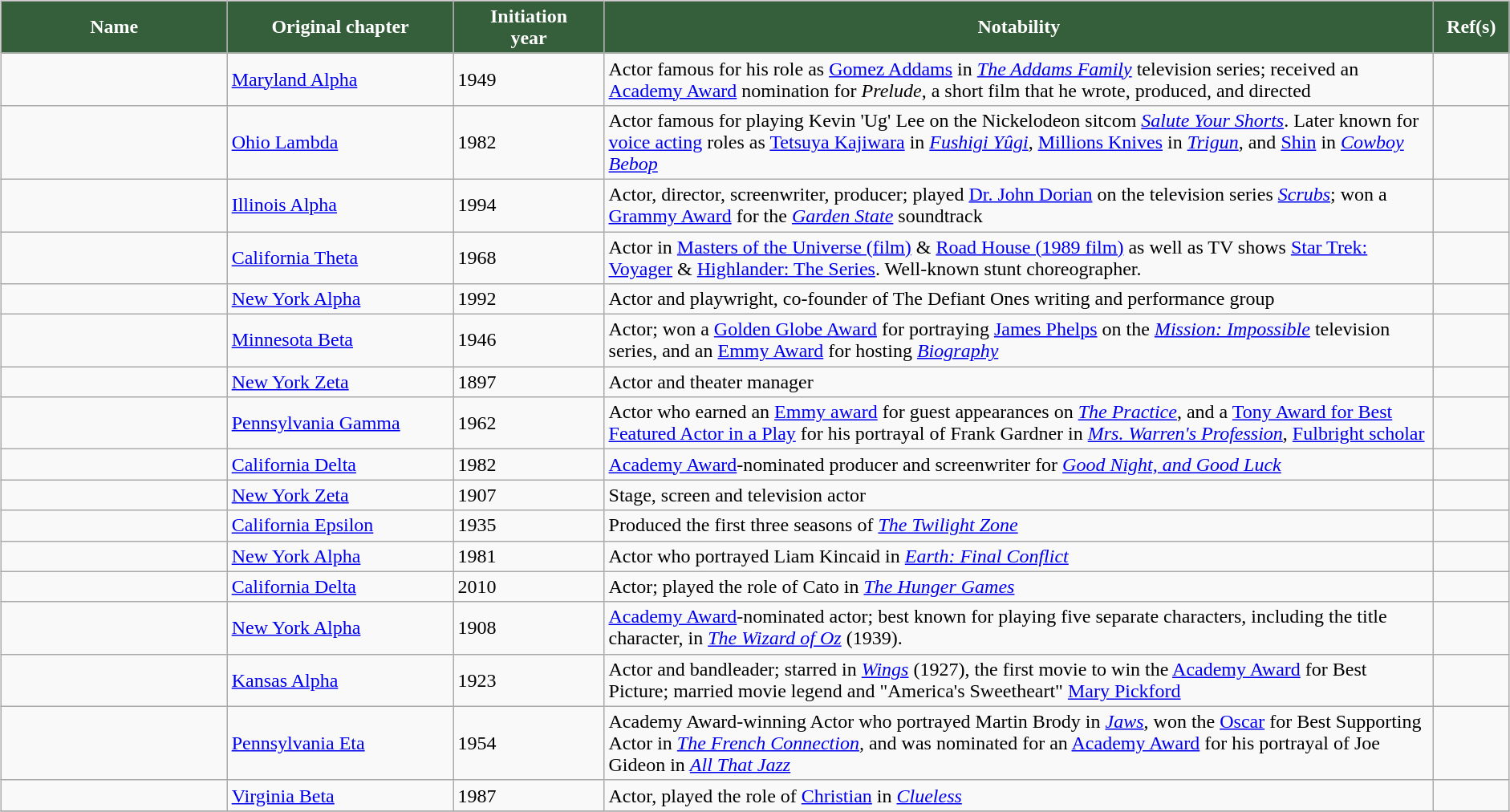<table width="100%">
<tr valign="top">
<td width="100%"><br><table class="wikitable sortable" border="1" width="100%">
<tr>
<th width="15%" style="background:#355E3B; color:white">Name</th>
<th width="15%" style="background:#355E3B; color:white">Original chapter</th>
<th width="10%" style="background:#355E3B; color:white">Initiation<br>year</th>
<th width="55%" class="unsortable" style="background:#355E3B; color:white">Notability</th>
<th width="5%" class="unsortable" style="background:#355E3B; color:white">Ref(s)</th>
</tr>
<tr>
<td></td>
<td><a href='#'>Maryland Alpha</a></td>
<td>1949</td>
<td>Actor famous for his role as <a href='#'>Gomez Addams</a> in <em><a href='#'>The Addams Family</a></em> television series; received an <a href='#'>Academy Award</a> nomination for <em>Prelude</em>, a short film that he wrote, produced, and directed</td>
<td></td>
</tr>
<tr>
<td></td>
<td><a href='#'>Ohio Lambda</a></td>
<td>1982</td>
<td>Actor famous for playing Kevin 'Ug' Lee on the Nickelodeon sitcom <em><a href='#'>Salute Your Shorts</a></em>. Later known for <a href='#'>voice acting</a> roles as <a href='#'>Tetsuya Kajiwara</a> in <em><a href='#'>Fushigi Yûgi</a></em>, <a href='#'>Millions Knives</a> in <em><a href='#'>Trigun</a></em>, and <a href='#'>Shin</a> in <em><a href='#'>Cowboy Bebop</a></em></td>
<td></td>
</tr>
<tr>
<td></td>
<td><a href='#'>Illinois Alpha</a></td>
<td>1994</td>
<td>Actor, director, screenwriter, producer; played <a href='#'>Dr. John Dorian</a> on the television series <em><a href='#'>Scrubs</a></em>; won a <a href='#'>Grammy Award</a> for the <em><a href='#'>Garden State</a></em> soundtrack</td>
<td></td>
</tr>
<tr>
<td></td>
<td><a href='#'>California Theta</a></td>
<td>1968</td>
<td>Actor in <a href='#'>Masters of the Universe (film)</a> & <a href='#'>Road House (1989 film)</a> as well as TV shows <a href='#'>Star Trek: Voyager</a> & <a href='#'>Highlander: The Series</a>. Well-known stunt choreographer.</td>
<td></td>
</tr>
<tr>
<td></td>
<td><a href='#'>New York Alpha</a></td>
<td>1992</td>
<td>Actor and playwright, co-founder of The Defiant Ones writing and performance group</td>
<td></td>
</tr>
<tr>
<td></td>
<td><a href='#'>Minnesota Beta</a></td>
<td>1946</td>
<td>Actor; won a <a href='#'>Golden Globe Award</a> for portraying <a href='#'>James Phelps</a> on the <em><a href='#'>Mission: Impossible</a></em> television series, and an <a href='#'>Emmy Award</a> for hosting <a href='#'><em>Biography</em></a></td>
<td></td>
</tr>
<tr>
<td></td>
<td><a href='#'>New York Zeta</a></td>
<td>1897</td>
<td>Actor and theater manager</td>
<td></td>
</tr>
<tr>
<td></td>
<td><a href='#'>Pennsylvania Gamma</a></td>
<td>1962</td>
<td>Actor who earned an <a href='#'>Emmy award</a> for guest appearances on <em><a href='#'>The Practice</a></em>, and a <a href='#'>Tony Award for Best Featured Actor in a Play</a> for his portrayal of Frank Gardner in <em><a href='#'>Mrs. Warren's Profession</a></em>, <a href='#'>Fulbright scholar</a></td>
<td></td>
</tr>
<tr>
<td></td>
<td><a href='#'>California Delta</a></td>
<td>1982</td>
<td><a href='#'>Academy Award</a>-nominated producer and screenwriter for <em><a href='#'>Good Night, and Good Luck</a></em></td>
<td></td>
</tr>
<tr>
<td></td>
<td><a href='#'>New York Zeta</a></td>
<td>1907</td>
<td>Stage, screen and television actor</td>
<td></td>
</tr>
<tr>
<td></td>
<td><a href='#'>California Epsilon</a></td>
<td>1935</td>
<td>Produced the first three seasons of <em><a href='#'>The Twilight Zone</a></em></td>
<td></td>
</tr>
<tr>
<td></td>
<td><a href='#'>New York Alpha</a></td>
<td>1981</td>
<td>Actor who portrayed Liam Kincaid in <em><a href='#'>Earth: Final Conflict</a></em></td>
<td></td>
</tr>
<tr>
<td></td>
<td><a href='#'>California Delta</a></td>
<td>2010</td>
<td>Actor; played the role of Cato in <em><a href='#'>The Hunger Games</a></em></td>
<td></td>
</tr>
<tr>
<td></td>
<td><a href='#'>New York Alpha</a></td>
<td>1908</td>
<td><a href='#'>Academy Award</a>-nominated actor; best known for playing five separate characters, including the title character, in <em><a href='#'>The Wizard of Oz</a></em> (1939).</td>
<td></td>
</tr>
<tr>
<td></td>
<td><a href='#'>Kansas Alpha</a></td>
<td>1923</td>
<td>Actor and bandleader; starred in <em><a href='#'>Wings</a></em> (1927), the first movie to win the <a href='#'>Academy Award</a> for Best Picture; married movie legend and "America's Sweetheart" <a href='#'>Mary Pickford</a></td>
<td></td>
</tr>
<tr>
<td></td>
<td><a href='#'>Pennsylvania Eta</a></td>
<td>1954</td>
<td>Academy Award-winning Actor who portrayed Martin Brody in <em><a href='#'>Jaws</a></em>, won the <a href='#'>Oscar</a> for Best Supporting Actor in <em><a href='#'>The French Connection</a>,</em> and was nominated for an <a href='#'>Academy Award</a> for his portrayal of Joe Gideon in <em><a href='#'>All That Jazz</a></em></td>
<td></td>
</tr>
<tr>
<td></td>
<td><a href='#'>Virginia Beta</a></td>
<td>1987</td>
<td>Actor, played the role of <a href='#'>Christian</a> in <em><a href='#'>Clueless</a></em></td>
<td></td>
</tr>
<tr>
</tr>
</table>
</td>
<td><br>
</td>
</tr>
</table>
